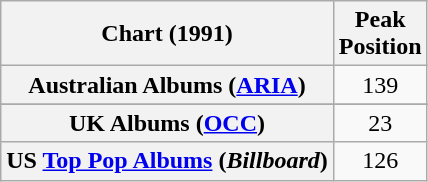<table class="wikitable sortable plainrowheaders" style="text-align:center">
<tr>
<th scope="col">Chart (1991)</th>
<th scope="col">Peak<br>Position</th>
</tr>
<tr>
<th scope="row">Australian Albums (<a href='#'>ARIA</a>)</th>
<td>139</td>
</tr>
<tr>
</tr>
<tr>
</tr>
<tr>
</tr>
<tr>
</tr>
<tr>
</tr>
<tr>
<th scope="row">UK Albums (<a href='#'>OCC</a>)</th>
<td>23</td>
</tr>
<tr>
<th scope="row">US <a href='#'>Top Pop Albums</a> (<em>Billboard</em>)</th>
<td>126</td>
</tr>
</table>
